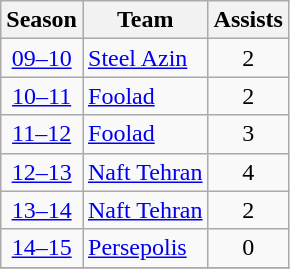<table class="wikitable" style="text-align: center;">
<tr>
<th>Season</th>
<th>Team</th>
<th>Assists</th>
</tr>
<tr>
<td><a href='#'>09–10</a></td>
<td align="left"><a href='#'>Steel Azin</a></td>
<td>2</td>
</tr>
<tr>
<td><a href='#'>10–11</a></td>
<td align="left"><a href='#'>Foolad</a></td>
<td>2</td>
</tr>
<tr>
<td><a href='#'>11–12</a></td>
<td align="left"><a href='#'>Foolad</a></td>
<td>3</td>
</tr>
<tr>
<td><a href='#'>12–13</a></td>
<td align="left"><a href='#'>Naft Tehran</a></td>
<td>4</td>
</tr>
<tr>
<td><a href='#'>13–14</a></td>
<td align="left"><a href='#'>Naft Tehran</a></td>
<td>2</td>
</tr>
<tr>
<td><a href='#'>14–15</a></td>
<td align="left"><a href='#'>Persepolis</a></td>
<td>0</td>
</tr>
<tr>
</tr>
</table>
